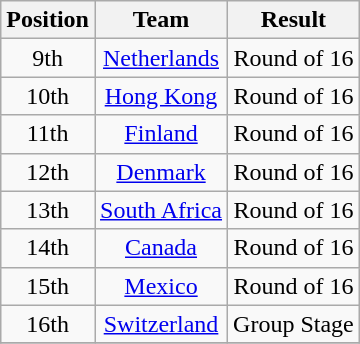<table class="wikitable" style="text-align: center;">
<tr>
<th>Position</th>
<th>Team</th>
<th>Result</th>
</tr>
<tr>
<td>9th</td>
<td> <a href='#'>Netherlands</a></td>
<td>Round of 16</td>
</tr>
<tr>
<td>10th</td>
<td> <a href='#'>Hong Kong</a></td>
<td>Round of 16</td>
</tr>
<tr>
<td>11th</td>
<td> <a href='#'>Finland</a></td>
<td>Round of 16</td>
</tr>
<tr>
<td>12th</td>
<td> <a href='#'>Denmark</a></td>
<td>Round of 16</td>
</tr>
<tr>
<td>13th</td>
<td> <a href='#'>South Africa</a></td>
<td>Round of 16</td>
</tr>
<tr>
<td>14th</td>
<td> <a href='#'>Canada</a></td>
<td>Round of 16</td>
</tr>
<tr>
<td>15th</td>
<td> <a href='#'>Mexico</a></td>
<td>Round of 16</td>
</tr>
<tr>
<td>16th</td>
<td> <a href='#'>Switzerland</a></td>
<td>Group Stage</td>
</tr>
<tr>
</tr>
</table>
